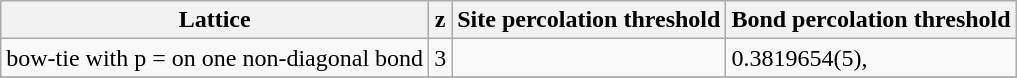<table class="wikitable">
<tr>
<th>Lattice</th>
<th>z</th>
<th>Site percolation threshold</th>
<th>Bond percolation threshold</th>
</tr>
<tr>
<td>bow-tie with p =  on one non-diagonal bond</td>
<td>3</td>
<td></td>
<td>0.3819654(5),</td>
</tr>
<tr>
</tr>
</table>
